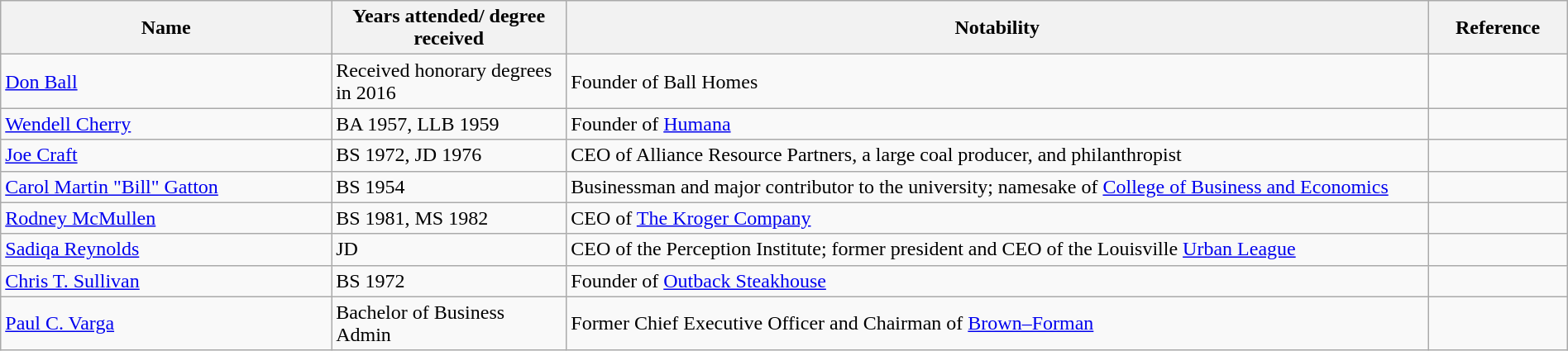<table width="100%" class="wikitable sortable">
<tr>
<th style="width:*;">Name</th>
<th style="width:15%;">Years attended/ degree received</th>
<th style="width:55%;" class="unsortable">Notability</th>
<th style="width:*;" class="unsortable">Reference</th>
</tr>
<tr>
<td><a href='#'>Don Ball</a></td>
<td>Received honorary degrees in 2016</td>
<td>Founder of Ball Homes</td>
<td></td>
</tr>
<tr>
<td><a href='#'>Wendell Cherry</a></td>
<td>BA 1957, LLB 1959</td>
<td>Founder of <a href='#'>Humana</a></td>
<td></td>
</tr>
<tr>
<td><a href='#'>Joe Craft</a></td>
<td>BS 1972, JD 1976</td>
<td>CEO of Alliance Resource Partners, a large coal producer, and philanthropist</td>
<td></td>
</tr>
<tr>
<td><a href='#'>Carol Martin "Bill" Gatton</a></td>
<td>BS 1954</td>
<td>Businessman and major contributor to the university; namesake of <a href='#'>College of Business and Economics</a></td>
<td></td>
</tr>
<tr>
<td><a href='#'>Rodney McMullen</a></td>
<td>BS 1981, MS 1982</td>
<td>CEO of <a href='#'>The Kroger Company</a></td>
<td></td>
</tr>
<tr>
<td><a href='#'>Sadiqa Reynolds</a></td>
<td>JD</td>
<td>CEO of the Perception Institute; former president and CEO of the Louisville <a href='#'>Urban League</a></td>
<td></td>
</tr>
<tr>
<td><a href='#'>Chris T. Sullivan</a></td>
<td>BS 1972</td>
<td>Founder of <a href='#'>Outback Steakhouse</a></td>
<td></td>
</tr>
<tr>
<td><a href='#'>Paul C. Varga</a></td>
<td>Bachelor of Business Admin</td>
<td>Former Chief Executive Officer and Chairman of <a href='#'>Brown–Forman</a></td>
<td></td>
</tr>
</table>
